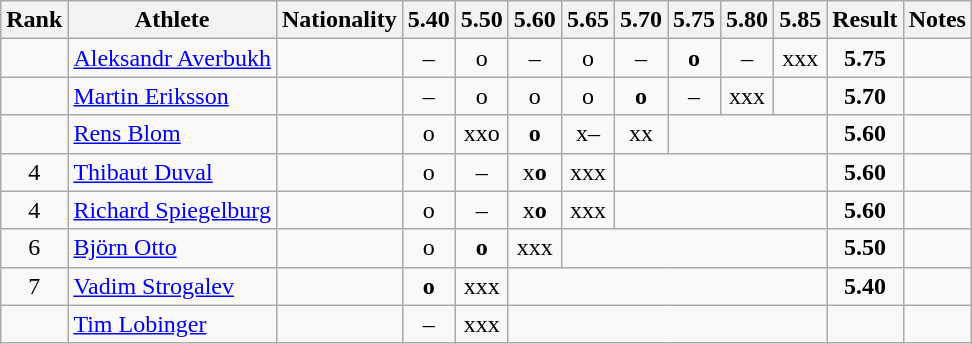<table class="wikitable sortable" style="text-align:center">
<tr>
<th>Rank</th>
<th>Athlete</th>
<th>Nationality</th>
<th>5.40</th>
<th>5.50</th>
<th>5.60</th>
<th>5.65</th>
<th>5.70</th>
<th>5.75</th>
<th>5.80</th>
<th>5.85</th>
<th>Result</th>
<th>Notes</th>
</tr>
<tr>
<td></td>
<td align="left"><a href='#'>Aleksandr Averbukh</a></td>
<td align=left></td>
<td>–</td>
<td>o</td>
<td>–</td>
<td>o</td>
<td>–</td>
<td><strong>o</strong></td>
<td>–</td>
<td>xxx</td>
<td><strong>5.75</strong></td>
<td></td>
</tr>
<tr>
<td></td>
<td align="left"><a href='#'>Martin Eriksson</a></td>
<td align=left></td>
<td>–</td>
<td>o</td>
<td>o</td>
<td>o</td>
<td><strong>o</strong></td>
<td>–</td>
<td>xxx</td>
<td></td>
<td><strong>5.70</strong></td>
<td></td>
</tr>
<tr>
<td></td>
<td align="left"><a href='#'>Rens Blom</a></td>
<td align=left></td>
<td>o</td>
<td>xxo</td>
<td><strong>o</strong></td>
<td>x–</td>
<td>xx</td>
<td colspan=3></td>
<td><strong>5.60</strong></td>
<td></td>
</tr>
<tr>
<td>4</td>
<td align="left"><a href='#'>Thibaut Duval</a></td>
<td align=left></td>
<td>o</td>
<td>–</td>
<td>x<strong>o</strong></td>
<td>xxx</td>
<td colspan=4></td>
<td><strong>5.60</strong></td>
<td></td>
</tr>
<tr>
<td>4</td>
<td align="left"><a href='#'>Richard Spiegelburg</a></td>
<td align=left></td>
<td>o</td>
<td>–</td>
<td>x<strong>o</strong></td>
<td>xxx</td>
<td colspan=4></td>
<td><strong>5.60</strong></td>
<td></td>
</tr>
<tr>
<td>6</td>
<td align="left"><a href='#'>Björn Otto</a></td>
<td align=left></td>
<td>o</td>
<td><strong>o</strong></td>
<td>xxx</td>
<td colspan=5></td>
<td><strong>5.50</strong></td>
<td></td>
</tr>
<tr>
<td>7</td>
<td align="left"><a href='#'>Vadim Strogalev</a></td>
<td align=left></td>
<td><strong>o</strong></td>
<td>xxx</td>
<td colspan=6></td>
<td><strong>5.40</strong></td>
<td></td>
</tr>
<tr>
<td></td>
<td align="left"><a href='#'>Tim Lobinger</a></td>
<td align=left></td>
<td>–</td>
<td>xxx</td>
<td colspan=6></td>
<td><strong></strong></td>
<td></td>
</tr>
</table>
